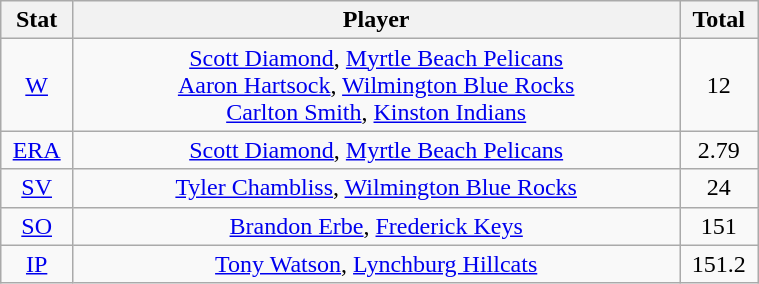<table class="wikitable" width="40%" style="text-align:center;">
<tr>
<th width="5%">Stat</th>
<th width="60%">Player</th>
<th width="5%">Total</th>
</tr>
<tr>
<td><a href='#'>W</a></td>
<td><a href='#'>Scott Diamond</a>, <a href='#'>Myrtle Beach Pelicans</a> <br> <a href='#'>Aaron Hartsock</a>, <a href='#'>Wilmington Blue Rocks</a> <br> <a href='#'>Carlton Smith</a>, <a href='#'>Kinston Indians</a></td>
<td>12</td>
</tr>
<tr>
<td><a href='#'>ERA</a></td>
<td><a href='#'>Scott Diamond</a>, <a href='#'>Myrtle Beach Pelicans</a></td>
<td>2.79</td>
</tr>
<tr>
<td><a href='#'>SV</a></td>
<td><a href='#'>Tyler Chambliss</a>, <a href='#'>Wilmington Blue Rocks</a></td>
<td>24</td>
</tr>
<tr>
<td><a href='#'>SO</a></td>
<td><a href='#'>Brandon Erbe</a>, <a href='#'>Frederick Keys</a></td>
<td>151</td>
</tr>
<tr>
<td><a href='#'>IP</a></td>
<td><a href='#'>Tony Watson</a>, <a href='#'>Lynchburg Hillcats</a></td>
<td>151.2</td>
</tr>
</table>
